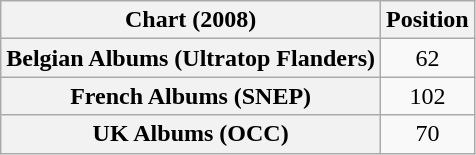<table class="wikitable sortable plainrowheaders" style="text-align:center">
<tr>
<th scope="col">Chart (2008)</th>
<th scope="col">Position</th>
</tr>
<tr>
<th scope="row">Belgian Albums (Ultratop Flanders)</th>
<td align="center">62</td>
</tr>
<tr>
<th scope="row">French Albums (SNEP)</th>
<td align="center">102</td>
</tr>
<tr>
<th scope="row">UK Albums (OCC)</th>
<td align="center">70</td>
</tr>
</table>
